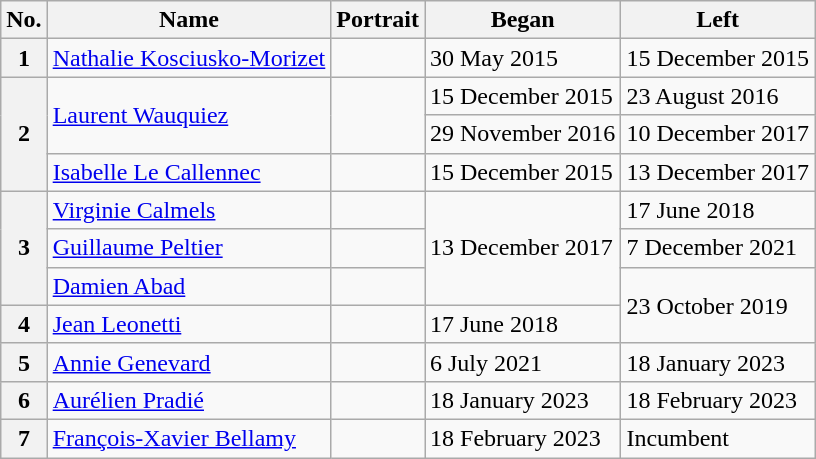<table class="wikitable">
<tr>
<th>No.</th>
<th>Name</th>
<th>Portrait</th>
<th>Began</th>
<th>Left</th>
</tr>
<tr>
<th>1</th>
<td><a href='#'>Nathalie Kosciusko-Morizet</a></td>
<td></td>
<td>30 May 2015</td>
<td>15 December 2015</td>
</tr>
<tr>
<th rowspan="3">2</th>
<td rowspan="2"><a href='#'>Laurent Wauquiez</a></td>
<td rowspan="2"></td>
<td>15 December 2015</td>
<td>23 August 2016</td>
</tr>
<tr>
<td>29 November 2016</td>
<td>10 December 2017</td>
</tr>
<tr>
<td><a href='#'>Isabelle Le Callennec</a></td>
<td></td>
<td>15 December 2015</td>
<td>13 December 2017</td>
</tr>
<tr>
<th rowspan="3">3</th>
<td><a href='#'>Virginie Calmels</a></td>
<td></td>
<td rowspan="3">13 December 2017</td>
<td>17 June 2018</td>
</tr>
<tr>
<td><a href='#'>Guillaume Peltier</a></td>
<td></td>
<td>7 December 2021</td>
</tr>
<tr>
<td><a href='#'>Damien Abad</a></td>
<td></td>
<td rowspan="2">23 October 2019</td>
</tr>
<tr>
<th>4</th>
<td><a href='#'>Jean Leonetti</a></td>
<td></td>
<td>17 June 2018</td>
</tr>
<tr>
<th>5</th>
<td><a href='#'>Annie Genevard</a></td>
<td></td>
<td>6 July 2021</td>
<td>18 January 2023</td>
</tr>
<tr>
<th>6</th>
<td><a href='#'>Aurélien Pradié</a></td>
<td></td>
<td>18 January 2023</td>
<td>18 February 2023</td>
</tr>
<tr>
<th>7</th>
<td><a href='#'>François-Xavier Bellamy</a></td>
<td></td>
<td>18 February 2023</td>
<td>Incumbent</td>
</tr>
</table>
